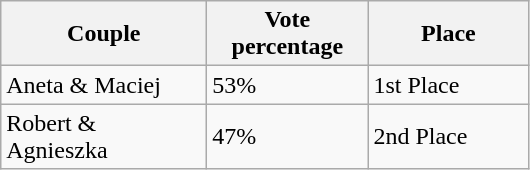<table class="wikitable">
<tr>
<th style="width:130px;">Couple</th>
<th style="width:100px;">Vote percentage</th>
<th style="width:100px;">Place</th>
</tr>
<tr>
<td>Aneta & Maciej</td>
<td>53%</td>
<td>1st Place</td>
</tr>
<tr>
<td>Robert & Agnieszka</td>
<td>47%</td>
<td>2nd Place</td>
</tr>
</table>
